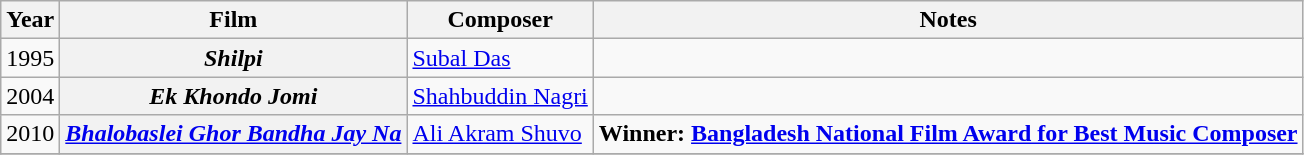<table class="wikitable sortable">
<tr>
<th>Year</th>
<th>Film</th>
<th>Composer</th>
<th>Notes</th>
</tr>
<tr>
<td>1995</td>
<th><em>Shilpi</em></th>
<td><a href='#'>Subal Das</a></td>
<td></td>
</tr>
<tr>
<td>2004</td>
<th><em>Ek Khondo Jomi</em></th>
<td><a href='#'>Shahbuddin Nagri</a></td>
</tr>
<tr>
<td>2010</td>
<th><em><a href='#'>Bhalobaslei Ghor Bandha Jay Na</a></em></th>
<td><a href='#'>Ali Akram Shuvo</a></td>
<td><strong>Winner: <a href='#'>Bangladesh National Film Award for Best Music Composer</a></strong></td>
</tr>
<tr>
</tr>
</table>
